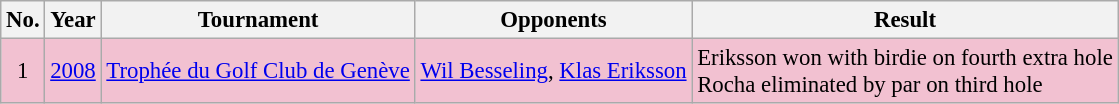<table class="wikitable" style="font-size:95%;">
<tr>
<th>No.</th>
<th>Year</th>
<th>Tournament</th>
<th>Opponents</th>
<th>Result</th>
</tr>
<tr style="background:#F2C1D1;">
<td align=center>1</td>
<td><a href='#'>2008</a></td>
<td><a href='#'>Trophée du Golf Club de Genève</a></td>
<td> <a href='#'>Wil Besseling</a>,  <a href='#'>Klas Eriksson</a></td>
<td>Eriksson won with birdie on fourth extra hole<br>Rocha eliminated by par on third hole</td>
</tr>
</table>
